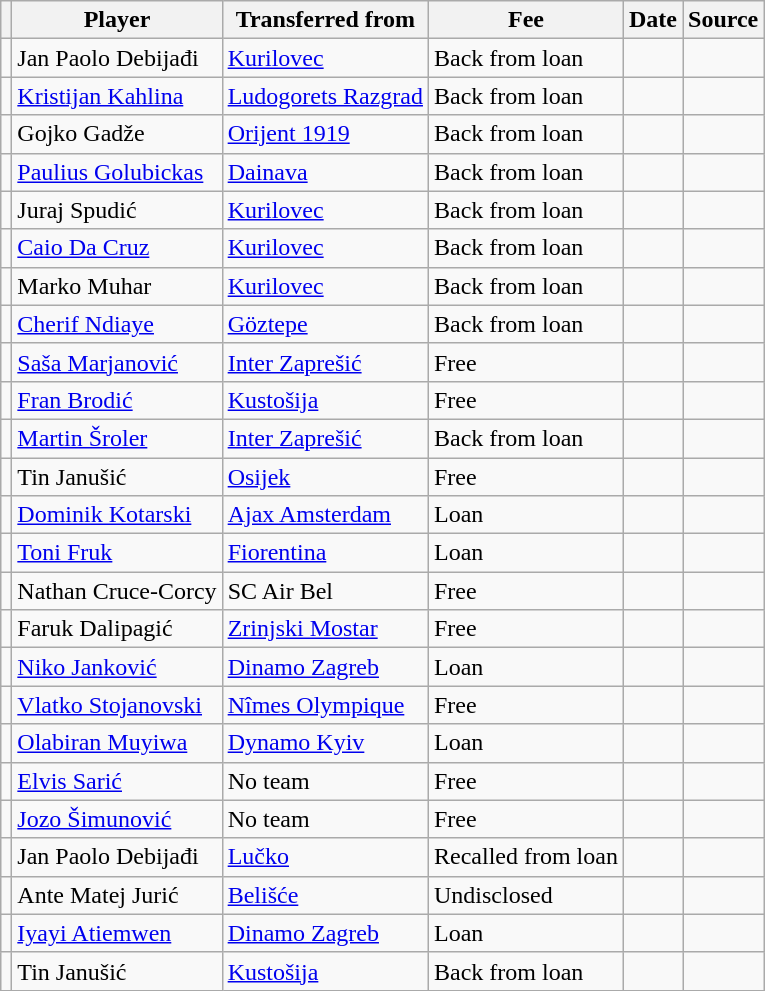<table class="wikitable plainrowheaders sortable">
<tr>
<th></th>
<th scope=col>Player</th>
<th>Transferred from</th>
<th scope=col>Fee</th>
<th scope=col>Date</th>
<th scope=col>Source</th>
</tr>
<tr>
<td align=center></td>
<td> Jan Paolo Debijađi</td>
<td> <a href='#'>Kurilovec</a></td>
<td>Back from loan</td>
<td></td>
<td></td>
</tr>
<tr>
<td align=center></td>
<td> <a href='#'>Kristijan Kahlina</a></td>
<td> <a href='#'>Ludogorets Razgrad</a></td>
<td>Back from loan</td>
<td></td>
<td></td>
</tr>
<tr>
<td align=center></td>
<td> Gojko Gadže</td>
<td> <a href='#'>Orijent 1919</a></td>
<td>Back from loan</td>
<td></td>
<td></td>
</tr>
<tr>
<td align=center></td>
<td> <a href='#'>Paulius Golubickas</a></td>
<td> <a href='#'>Dainava</a></td>
<td>Back from loan</td>
<td></td>
<td></td>
</tr>
<tr>
<td align=center></td>
<td> Juraj Spudić</td>
<td> <a href='#'>Kurilovec</a></td>
<td>Back from loan</td>
<td></td>
<td></td>
</tr>
<tr>
<td align=center></td>
<td> <a href='#'>Caio Da Cruz</a></td>
<td> <a href='#'>Kurilovec</a></td>
<td>Back from loan</td>
<td></td>
<td></td>
</tr>
<tr>
<td align=center></td>
<td> Marko Muhar</td>
<td> <a href='#'>Kurilovec</a></td>
<td>Back from loan</td>
<td></td>
<td></td>
</tr>
<tr>
<td align=center></td>
<td> <a href='#'>Cherif Ndiaye</a></td>
<td> <a href='#'>Göztepe</a></td>
<td>Back from loan</td>
<td></td>
<td></td>
</tr>
<tr>
<td align=center></td>
<td> <a href='#'>Saša Marjanović</a></td>
<td> <a href='#'>Inter Zaprešić</a></td>
<td>Free</td>
<td></td>
<td></td>
</tr>
<tr>
<td align=center></td>
<td> <a href='#'>Fran Brodić</a></td>
<td> <a href='#'>Kustošija</a></td>
<td>Free</td>
<td></td>
<td></td>
</tr>
<tr>
<td align=center></td>
<td> <a href='#'>Martin Šroler</a></td>
<td> <a href='#'>Inter Zaprešić</a></td>
<td>Back from loan</td>
<td></td>
<td></td>
</tr>
<tr>
<td align=center></td>
<td> Tin Janušić</td>
<td> <a href='#'>Osijek</a></td>
<td>Free</td>
<td></td>
<td></td>
</tr>
<tr>
<td align=center></td>
<td> <a href='#'>Dominik Kotarski</a></td>
<td> <a href='#'>Ajax Amsterdam</a></td>
<td>Loan</td>
<td></td>
<td></td>
</tr>
<tr>
<td align=center></td>
<td> <a href='#'>Toni Fruk</a></td>
<td> <a href='#'>Fiorentina</a></td>
<td>Loan</td>
<td></td>
<td></td>
</tr>
<tr>
<td align=center></td>
<td> Nathan Cruce-Corcy</td>
<td> SC Air Bel</td>
<td>Free</td>
<td></td>
<td></td>
</tr>
<tr>
<td align=center></td>
<td> Faruk Dalipagić</td>
<td> <a href='#'>Zrinjski Mostar</a></td>
<td>Free</td>
<td></td>
<td></td>
</tr>
<tr>
<td align=center></td>
<td> <a href='#'>Niko Janković</a></td>
<td> <a href='#'>Dinamo Zagreb</a></td>
<td>Loan</td>
<td></td>
<td></td>
</tr>
<tr>
<td align=center></td>
<td> <a href='#'>Vlatko Stojanovski</a></td>
<td> <a href='#'>Nîmes Olympique</a></td>
<td>Free</td>
<td></td>
<td></td>
</tr>
<tr>
<td align=center></td>
<td> <a href='#'>Olabiran Muyiwa</a></td>
<td> <a href='#'>Dynamo Kyiv</a></td>
<td>Loan</td>
<td></td>
<td></td>
</tr>
<tr>
<td align=center></td>
<td> <a href='#'>Elvis Sarić</a></td>
<td>No team</td>
<td>Free</td>
<td></td>
<td></td>
</tr>
<tr>
<td align=center></td>
<td> <a href='#'>Jozo Šimunović</a></td>
<td>No team</td>
<td>Free</td>
<td></td>
<td></td>
</tr>
<tr>
<td align=center></td>
<td> Jan Paolo Debijađi</td>
<td> <a href='#'>Lučko</a></td>
<td>Recalled from loan</td>
<td></td>
<td></td>
</tr>
<tr>
<td align=center></td>
<td> Ante Matej Jurić</td>
<td> <a href='#'>Belišće</a></td>
<td>Undisclosed</td>
<td></td>
<td></td>
</tr>
<tr>
<td align=center></td>
<td> <a href='#'>Iyayi Atiemwen</a></td>
<td> <a href='#'>Dinamo Zagreb</a></td>
<td>Loan</td>
<td></td>
<td></td>
</tr>
<tr>
<td align=center></td>
<td> Tin Janušić</td>
<td> <a href='#'>Kustošija</a></td>
<td>Back from loan</td>
<td></td>
<td></td>
</tr>
</table>
